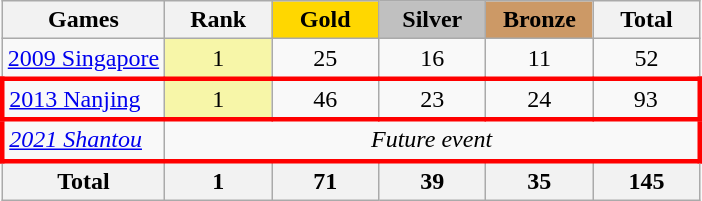<table class="wikitable sortable" style="margin-top:0em; text-align:center; font-size:100%;">
<tr>
<th>Games</th>
<th style="width:4em;">Rank</th>
<th style="background:gold; width:4em;"><strong>Gold</strong></th>
<th style="background:silver; width:4em;"><strong>Silver</strong></th>
<th style="background:#cc9966; width:4em;"><strong>Bronze</strong></th>
<th style="width:4em;">Total</th>
</tr>
<tr>
<td align=left><a href='#'>2009 Singapore</a></td>
<td bgcolor=f7f6a8>1</td>
<td>25</td>
<td>16</td>
<td>11</td>
<td>52</td>
</tr>
<tr style="border: 3px solid red">
<td align=left><a href='#'>2013 Nanjing</a></td>
<td bgcolor=f7f6a8>1</td>
<td>46</td>
<td>23</td>
<td>24</td>
<td>93</td>
</tr>
<tr style="border: 3px solid red">
<td align=left><em><a href='#'>2021 Shantou</a></em></td>
<td colspan=5><em>Future event</em></td>
</tr>
<tr>
<th>Total</th>
<th>1</th>
<th>71</th>
<th>39</th>
<th>35</th>
<th>145</th>
</tr>
</table>
